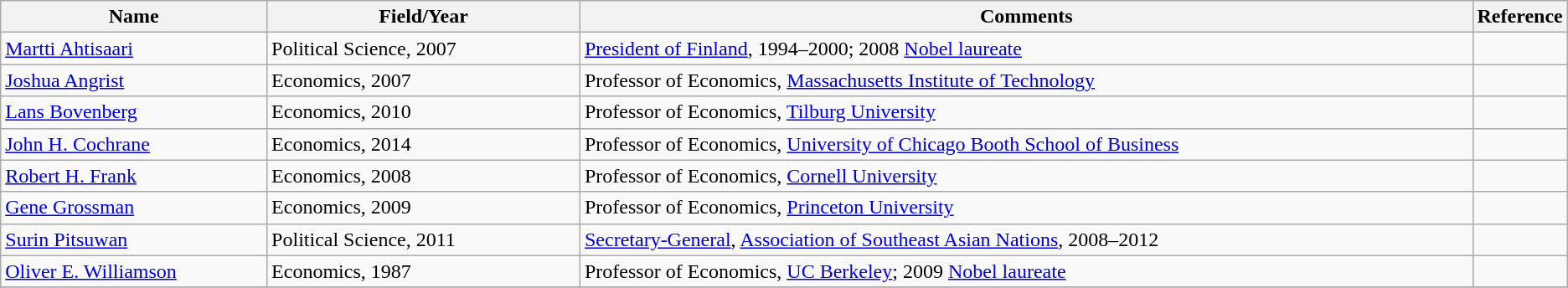<table class=wikitable>
<tr>
<th width="17%">Name</th>
<th width="20%">Field/Year</th>
<th width="57%">Comments</th>
<th width="5%">Reference</th>
</tr>
<tr>
<td><a href='#'>Martti Ahtisaari</a></td>
<td>Political Science, 2007</td>
<td><a href='#'>President of Finland</a>, 1994–2000; 2008 <a href='#'>Nobel laureate</a></td>
<td></td>
</tr>
<tr>
<td><a href='#'>Joshua Angrist</a></td>
<td>Economics, 2007</td>
<td>Professor of Economics, <a href='#'>Massachusetts Institute of Technology</a></td>
<td></td>
</tr>
<tr>
<td><a href='#'>Lans Bovenberg</a></td>
<td>Economics, 2010</td>
<td>Professor of Economics, <a href='#'>Tilburg University</a></td>
<td></td>
</tr>
<tr>
<td><a href='#'>John H. Cochrane</a></td>
<td>Economics, 2014</td>
<td>Professor of Economics, <a href='#'>University of Chicago Booth School of Business</a></td>
<td></td>
</tr>
<tr>
<td><a href='#'>Robert H. Frank</a></td>
<td>Economics, 2008</td>
<td>Professor of Economics, <a href='#'>Cornell University</a></td>
<td></td>
</tr>
<tr>
<td><a href='#'>Gene Grossman</a></td>
<td>Economics, 2009</td>
<td>Professor of Economics, <a href='#'>Princeton University</a></td>
<td></td>
</tr>
<tr>
<td><a href='#'>Surin Pitsuwan</a></td>
<td>Political Science, 2011</td>
<td><a href='#'>Secretary-General</a>, <a href='#'>Association of Southeast Asian Nations</a>, 2008–2012</td>
<td></td>
</tr>
<tr>
<td><a href='#'>Oliver E. Williamson</a></td>
<td>Economics, 1987</td>
<td>Professor of Economics, <a href='#'>UC Berkeley</a>; 2009 <a href='#'>Nobel laureate</a></td>
<td></td>
</tr>
<tr>
</tr>
</table>
